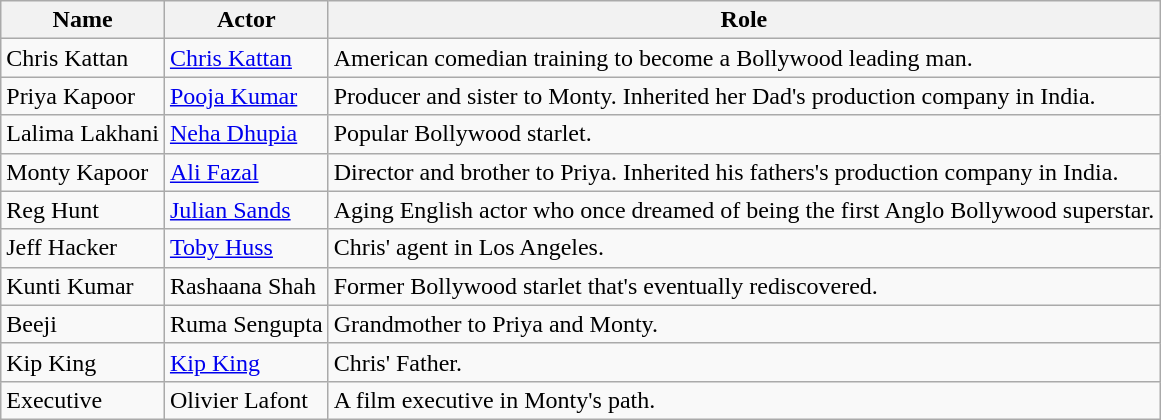<table class="wikitable">
<tr>
<th>Name</th>
<th>Actor</th>
<th>Role</th>
</tr>
<tr>
<td>Chris Kattan</td>
<td><a href='#'>Chris Kattan</a></td>
<td>American comedian training to become a Bollywood leading man.</td>
</tr>
<tr>
<td>Priya Kapoor</td>
<td><a href='#'>Pooja Kumar</a></td>
<td>Producer and sister to Monty. Inherited her Dad's production company in India.</td>
</tr>
<tr>
<td>Lalima Lakhani</td>
<td><a href='#'>Neha Dhupia</a></td>
<td>Popular Bollywood starlet.</td>
</tr>
<tr>
<td>Monty Kapoor</td>
<td><a href='#'>Ali Fazal</a></td>
<td>Director and brother to Priya. Inherited his fathers's production company in India.</td>
</tr>
<tr>
<td>Reg Hunt</td>
<td><a href='#'>Julian Sands</a></td>
<td>Aging English actor who once dreamed of being the first Anglo Bollywood superstar.</td>
</tr>
<tr>
<td>Jeff Hacker</td>
<td><a href='#'>Toby Huss</a></td>
<td>Chris' agent in Los Angeles.</td>
</tr>
<tr>
<td>Kunti Kumar</td>
<td>Rashaana Shah</td>
<td>Former Bollywood starlet that's eventually rediscovered.</td>
</tr>
<tr>
<td>Beeji</td>
<td>Ruma Sengupta</td>
<td>Grandmother to Priya and Monty.</td>
</tr>
<tr>
<td>Kip King</td>
<td><a href='#'>Kip King</a></td>
<td>Chris' Father.</td>
</tr>
<tr>
<td>Executive</td>
<td>Olivier Lafont</td>
<td>A film executive in Monty's path.</td>
</tr>
</table>
